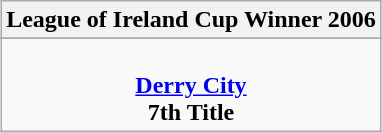<table class="wikitable" style="text-align: center; margin: 0 auto;">
<tr>
<th>League of Ireland Cup Winner 2006</th>
</tr>
<tr>
</tr>
<tr>
<td><br><strong><a href='#'>Derry City</a></strong><br><strong>7th Title</strong></td>
</tr>
</table>
